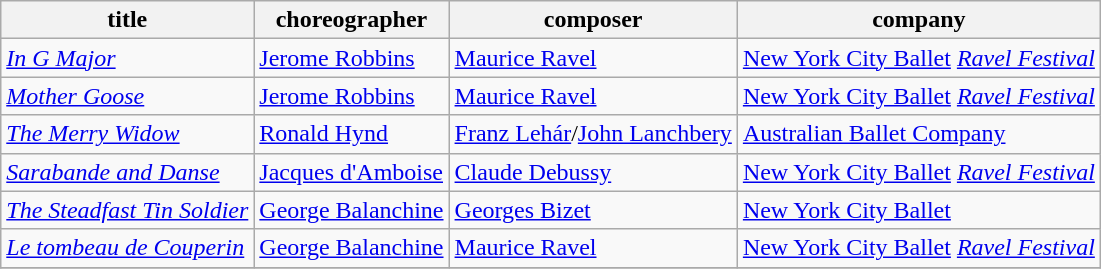<table class="wikitable">
<tr>
<th>title</th>
<th>choreographer</th>
<th>composer</th>
<th>company</th>
</tr>
<tr>
<td><em><a href='#'>In G Major</a></em></td>
<td><a href='#'>Jerome Robbins</a></td>
<td><a href='#'>Maurice Ravel</a></td>
<td><a href='#'>New York City Ballet</a> <em><a href='#'>Ravel Festival</a></em></td>
</tr>
<tr>
<td><em><a href='#'>Mother Goose</a></em></td>
<td><a href='#'>Jerome Robbins</a></td>
<td><a href='#'>Maurice Ravel</a></td>
<td><a href='#'>New York City Ballet</a> <em><a href='#'>Ravel Festival</a></em></td>
</tr>
<tr>
<td><em><a href='#'>The Merry Widow</a></em></td>
<td><a href='#'>Ronald Hynd</a></td>
<td><a href='#'>Franz Lehár</a>/<a href='#'>John Lanchbery</a></td>
<td><a href='#'>Australian Ballet Company</a></td>
</tr>
<tr>
<td><em><a href='#'>Sarabande and Danse</a></em></td>
<td><a href='#'>Jacques d'Amboise</a></td>
<td><a href='#'>Claude Debussy</a></td>
<td><a href='#'>New York City Ballet</a> <em><a href='#'>Ravel Festival</a></em></td>
</tr>
<tr>
<td><em><a href='#'>The Steadfast Tin Soldier</a></em></td>
<td><a href='#'>George Balanchine</a></td>
<td><a href='#'>Georges Bizet</a></td>
<td><a href='#'>New York City Ballet</a></td>
</tr>
<tr>
<td><em><a href='#'>Le tombeau de Couperin</a></em></td>
<td><a href='#'>George Balanchine</a></td>
<td><a href='#'>Maurice Ravel</a></td>
<td><a href='#'>New York City Ballet</a> <em><a href='#'>Ravel Festival</a></em></td>
</tr>
<tr>
</tr>
</table>
